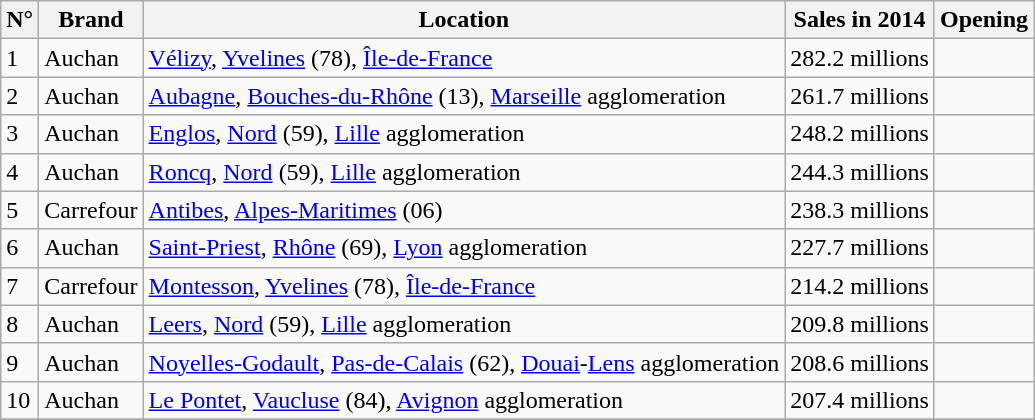<table class="wikitable sortable">
<tr>
<th>N°</th>
<th>Brand</th>
<th>Location</th>
<th>Sales in 2014</th>
<th>Opening</th>
</tr>
<tr>
<td>1</td>
<td>Auchan</td>
<td><a href='#'>Vélizy</a>, <a href='#'>Yvelines</a> (78), <a href='#'>Île-de-France</a></td>
<td>282.2 millions</td>
<td></td>
</tr>
<tr>
<td>2</td>
<td>Auchan</td>
<td><a href='#'>Aubagne</a>, <a href='#'>Bouches-du-Rhône</a> (13), <a href='#'>Marseille</a> agglomeration</td>
<td>261.7 millions</td>
<td></td>
</tr>
<tr>
<td>3</td>
<td>Auchan</td>
<td><a href='#'>Englos</a>, <a href='#'>Nord</a> (59), <a href='#'>Lille</a> agglomeration</td>
<td>248.2 millions</td>
<td></td>
</tr>
<tr>
<td>4</td>
<td>Auchan</td>
<td><a href='#'>Roncq</a>, <a href='#'>Nord</a> (59), <a href='#'>Lille</a> agglomeration</td>
<td>244.3 millions</td>
<td></td>
</tr>
<tr>
<td>5</td>
<td>Carrefour</td>
<td><a href='#'>Antibes</a>, <a href='#'>Alpes-Maritimes</a> (06)</td>
<td>238.3 millions</td>
<td></td>
</tr>
<tr>
<td>6</td>
<td>Auchan</td>
<td><a href='#'>Saint-Priest</a>, <a href='#'>Rhône</a> (69), <a href='#'>Lyon</a> agglomeration</td>
<td>227.7 millions</td>
<td></td>
</tr>
<tr>
<td>7</td>
<td>Carrefour</td>
<td><a href='#'>Montesson</a>, <a href='#'>Yvelines</a> (78), <a href='#'>Île-de-France</a></td>
<td>214.2 millions</td>
<td></td>
</tr>
<tr>
<td>8</td>
<td>Auchan</td>
<td><a href='#'>Leers</a>, <a href='#'>Nord</a> (59), <a href='#'>Lille</a> agglomeration</td>
<td>209.8 millions</td>
<td></td>
</tr>
<tr>
<td>9</td>
<td>Auchan</td>
<td><a href='#'>Noyelles-Godault</a>, <a href='#'>Pas-de-Calais</a> (62), <a href='#'>Douai</a>-<a href='#'>Lens</a> agglomeration</td>
<td>208.6 millions</td>
<td></td>
</tr>
<tr>
<td>10</td>
<td>Auchan</td>
<td><a href='#'>Le Pontet</a>, <a href='#'>Vaucluse</a> (84), <a href='#'>Avignon</a> agglomeration</td>
<td>207.4 millions</td>
<td></td>
</tr>
<tr>
</tr>
</table>
